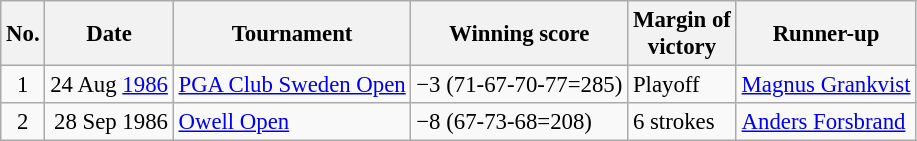<table class="wikitable" style="font-size:95%;">
<tr>
<th>No.</th>
<th>Date</th>
<th>Tournament</th>
<th>Winning score</th>
<th>Margin of<br>victory</th>
<th>Runner-up</th>
</tr>
<tr>
<td align=center>1</td>
<td align=right>24 Aug <a href='#'>1986</a></td>
<td><a href='#'>PGA Club Sweden Open</a></td>
<td>−3 (71-67-70-77=285)</td>
<td>Playoff</td>
<td> <a href='#'>Magnus Grankvist</a></td>
</tr>
<tr>
<td align=center>2</td>
<td align=right>28 Sep 1986</td>
<td><a href='#'>Owell Open</a></td>
<td>−8 (67-73-68=208)</td>
<td>6 strokes</td>
<td> <a href='#'>Anders Forsbrand</a></td>
</tr>
</table>
